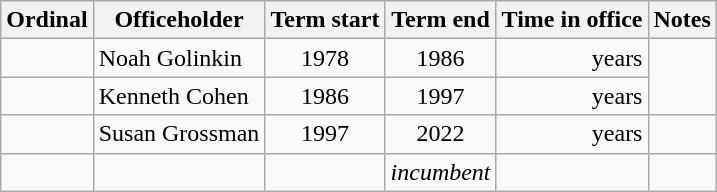<table class="wikitable">
<tr>
<th>Ordinal</th>
<th>Officeholder</th>
<th>Term start</th>
<th>Term end</th>
<th>Time in office</th>
<th>Notes</th>
</tr>
<tr>
<td align="center"></td>
<td>Noah Golinkin</td>
<td align=center>1978</td>
<td align=center>1986</td>
<td align=right> years</td>
<td rowspan=2></td>
</tr>
<tr>
<td align="center"></td>
<td>Kenneth Cohen</td>
<td align=center>1986</td>
<td align=center>1997</td>
<td align=right> years</td>
</tr>
<tr>
<td align="center"></td>
<td>Susan Grossman</td>
<td align=center>1997</td>
<td align=center>2022</td>
<td align=right> years</td>
<td></td>
</tr>
<tr>
<td align="center"></td>
<td></td>
<td align=center></td>
<td align=center><em>incumbent</em></td>
<td align=right></td>
<td></td>
</tr>
</table>
